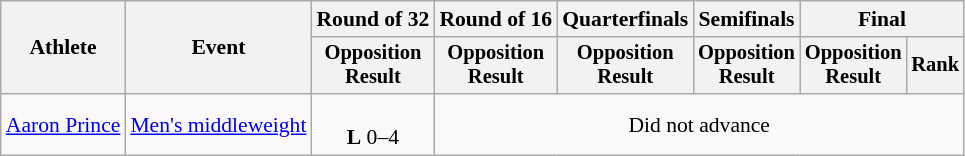<table class="wikitable" style="font-size:90%">
<tr>
<th rowspan="2">Athlete</th>
<th rowspan="2">Event</th>
<th>Round of 32</th>
<th>Round of 16</th>
<th>Quarterfinals</th>
<th>Semifinals</th>
<th colspan=2>Final</th>
</tr>
<tr style="font-size:95%">
<th>Opposition<br>Result</th>
<th>Opposition<br>Result</th>
<th>Opposition<br>Result</th>
<th>Opposition<br>Result</th>
<th>Opposition<br>Result</th>
<th>Rank</th>
</tr>
<tr align=center>
<td align=left><a href='#'>Aaron Prince</a></td>
<td align=left><a href='#'>Men's middleweight</a></td>
<td><br><strong>L</strong> 0–4</td>
<td colspan=5>Did not advance</td>
</tr>
</table>
